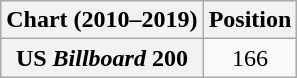<table class="wikitable plainrowheaders" style="text-align:center">
<tr>
<th>Chart (2010–2019)</th>
<th>Position</th>
</tr>
<tr>
<th scope="row">US <em>Billboard</em> 200</th>
<td>166</td>
</tr>
</table>
